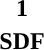<table style="width:100%; text-align:center;">
<tr>
<td style="background:"><strong>1</strong></td>
</tr>
<tr>
<td><span><strong>SDF</strong></span></td>
</tr>
</table>
